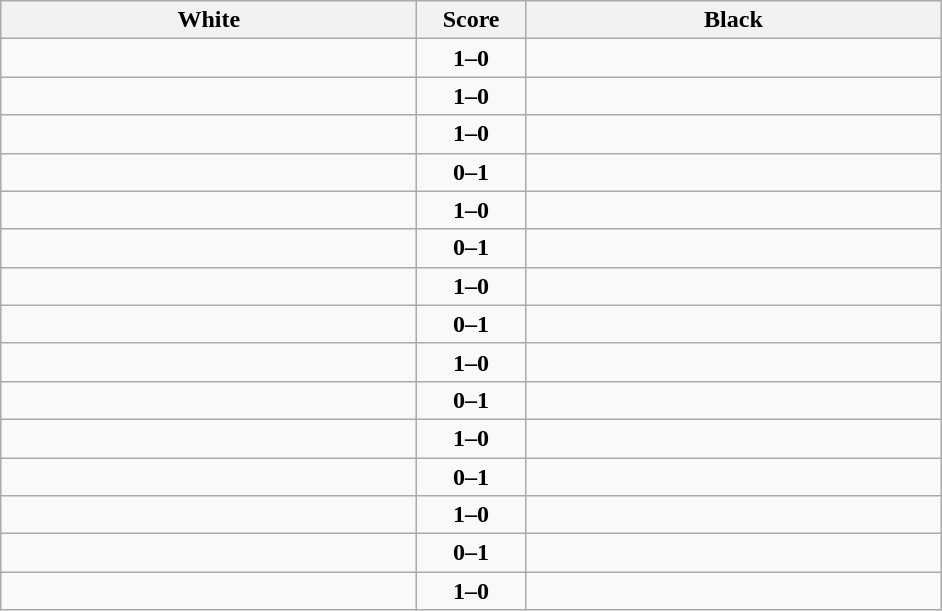<table class="wikitable" style="text-align: center;">
<tr>
<th align="right" width="270">White</th>
<th width="65">Score</th>
<th align="left" width="270">Black</th>
</tr>
<tr>
<td align=left><strong></strong></td>
<td align=center><strong>1–0</strong></td>
<td align=left></td>
</tr>
<tr>
<td align=left><strong></strong></td>
<td align=center><strong>1–0</strong></td>
<td align=left></td>
</tr>
<tr>
<td align=left><strong></strong></td>
<td align=center><strong>1–0</strong></td>
<td align=left></td>
</tr>
<tr>
<td align=left></td>
<td align=center><strong>0–1</strong></td>
<td align=left><strong></strong></td>
</tr>
<tr>
<td align=left><strong></strong></td>
<td align=center><strong>1–0</strong></td>
<td align=left></td>
</tr>
<tr>
<td align=left></td>
<td align=center><strong>0–1</strong></td>
<td align=left><strong></strong></td>
</tr>
<tr>
<td align=left><strong></strong></td>
<td align=center><strong>1–0</strong></td>
<td align=left></td>
</tr>
<tr>
<td align=left></td>
<td align=center><strong>0–1</strong></td>
<td align=left><strong></strong></td>
</tr>
<tr>
<td align=left><strong></strong></td>
<td align=center><strong>1–0</strong></td>
<td align=left></td>
</tr>
<tr>
<td align=left></td>
<td align=center><strong>0–1</strong></td>
<td align=left><strong></strong></td>
</tr>
<tr>
<td align=left><strong></strong></td>
<td align=center><strong>1–0</strong></td>
<td align=left></td>
</tr>
<tr>
<td align=left></td>
<td align=center><strong>0–1</strong></td>
<td align=left><strong></strong></td>
</tr>
<tr>
<td align=left><strong></strong></td>
<td align=center><strong>1–0</strong></td>
<td align=left></td>
</tr>
<tr>
<td align=left></td>
<td align=center><strong>0–1</strong></td>
<td align=left><strong></strong></td>
</tr>
<tr>
<td align=left><strong></strong></td>
<td align=center><strong>1–0</strong></td>
<td align=left></td>
</tr>
</table>
